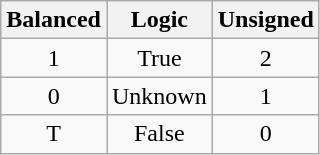<table class="wikitable floatright" style=" text-align: center">
<tr>
<th>Balanced</th>
<th>Logic</th>
<th>Unsigned</th>
</tr>
<tr>
<td>1</td>
<td>True</td>
<td>2</td>
</tr>
<tr>
<td>0</td>
<td>Unknown</td>
<td>1</td>
</tr>
<tr>
<td>T</td>
<td>False</td>
<td>0</td>
</tr>
</table>
